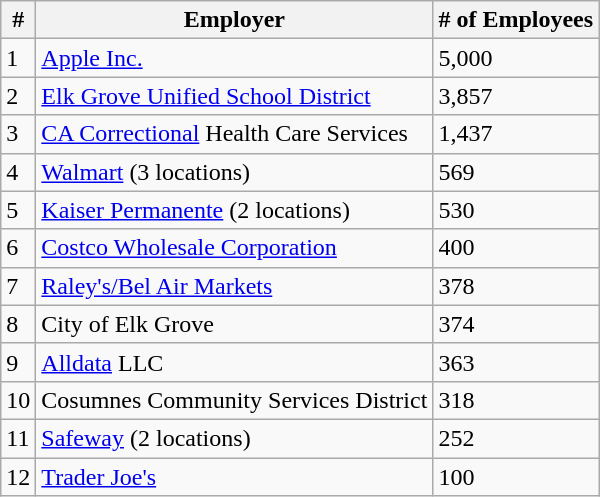<table class="wikitable">
<tr>
<th>#</th>
<th>Employer</th>
<th># of Employees</th>
</tr>
<tr>
<td>1</td>
<td><a href='#'>Apple Inc.</a></td>
<td>5,000</td>
</tr>
<tr>
<td>2</td>
<td><a href='#'>Elk Grove Unified School District</a></td>
<td>3,857</td>
</tr>
<tr>
<td>3</td>
<td><a href='#'>CA Correctional</a> Health Care Services</td>
<td>1,437</td>
</tr>
<tr>
<td>4</td>
<td><a href='#'>Walmart</a> (3 locations)</td>
<td>569</td>
</tr>
<tr>
<td>5</td>
<td><a href='#'>Kaiser Permanente</a> (2 locations)</td>
<td>530</td>
</tr>
<tr>
<td>6</td>
<td><a href='#'>Costco Wholesale Corporation</a></td>
<td>400</td>
</tr>
<tr>
<td>7</td>
<td><a href='#'>Raley's/Bel Air Markets</a></td>
<td>378</td>
</tr>
<tr>
<td>8</td>
<td>City of Elk Grove</td>
<td>374</td>
</tr>
<tr>
<td>9</td>
<td><a href='#'>Alldata</a> LLC</td>
<td>363</td>
</tr>
<tr>
<td>10</td>
<td>Cosumnes Community Services District</td>
<td>318</td>
</tr>
<tr>
<td>11</td>
<td><a href='#'>Safeway</a> (2 locations)</td>
<td>252</td>
</tr>
<tr>
<td>12</td>
<td><a href='#'>Trader Joe's</a></td>
<td>100</td>
</tr>
</table>
